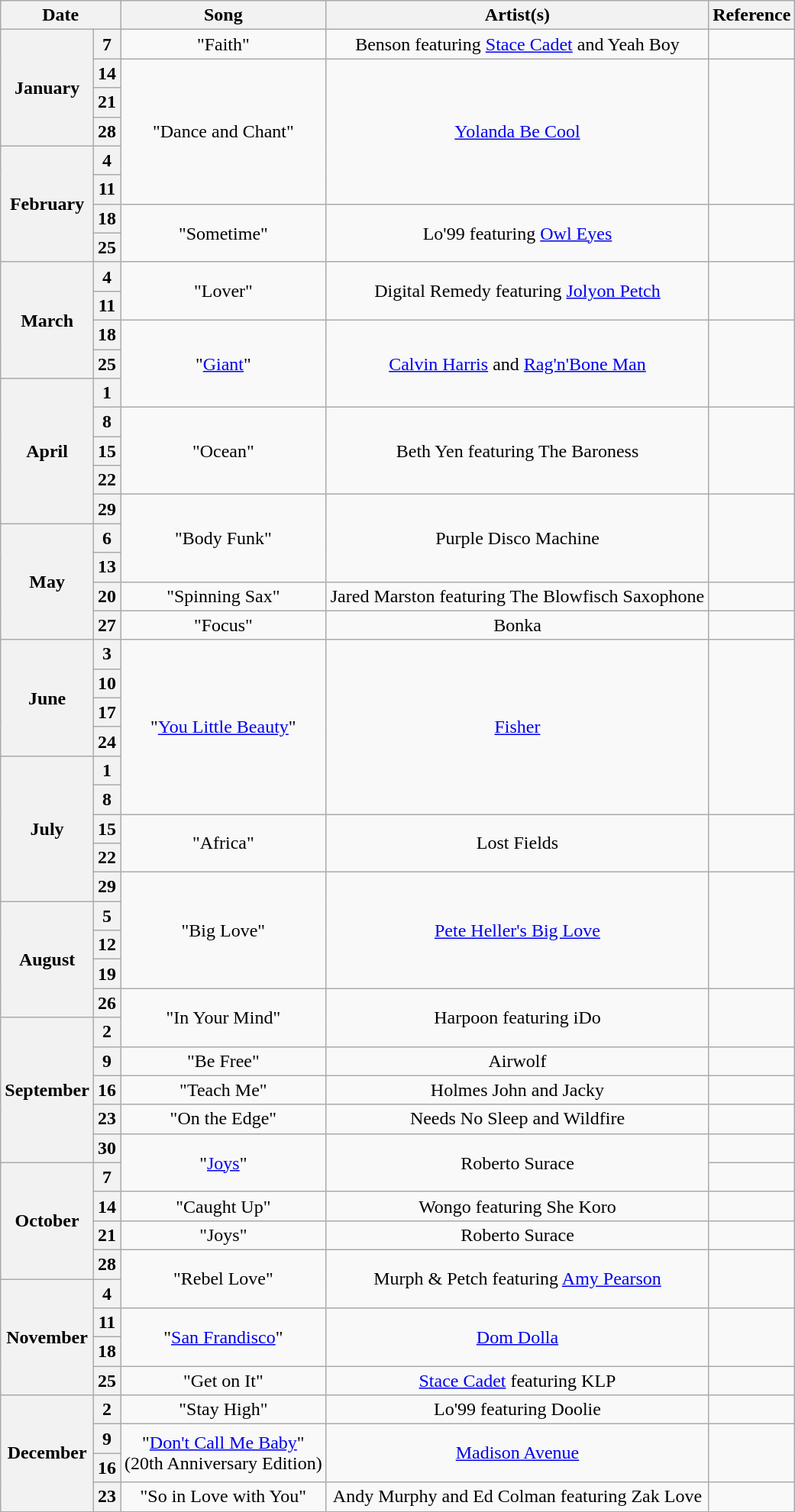<table class="wikitable">
<tr>
<th colspan="2">Date</th>
<th>Song</th>
<th>Artist(s)</th>
<th>Reference</th>
</tr>
<tr>
<th rowspan="4">January</th>
<th>7</th>
<td align="center">"Faith"</td>
<td align="center">Benson featuring <a href='#'>Stace Cadet</a> and Yeah Boy</td>
<td align="center"></td>
</tr>
<tr>
<th>14</th>
<td align="center" rowspan="5">"Dance and Chant"</td>
<td align="center" rowspan="5"><a href='#'>Yolanda Be Cool</a></td>
<td align="center" rowspan="5"></td>
</tr>
<tr>
<th>21</th>
</tr>
<tr>
<th>28</th>
</tr>
<tr>
<th rowspan="4">February</th>
<th>4</th>
</tr>
<tr>
<th>11</th>
</tr>
<tr>
<th>18</th>
<td align="center" rowspan="2">"Sometime"</td>
<td align="center" rowspan="2">Lo'99 featuring <a href='#'>Owl Eyes</a></td>
<td align="center" rowspan="2"></td>
</tr>
<tr>
<th>25</th>
</tr>
<tr>
<th rowspan="4">March</th>
<th>4</th>
<td align="center" rowspan="2">"Lover"</td>
<td align="center" rowspan="2">Digital Remedy featuring <a href='#'>Jolyon Petch</a></td>
<td align="center" rowspan="2"></td>
</tr>
<tr>
<th>11</th>
</tr>
<tr>
<th>18</th>
<td align="center" rowspan="3">"<a href='#'>Giant</a>"</td>
<td align="center" rowspan="3"><a href='#'>Calvin Harris</a> and <a href='#'>Rag'n'Bone Man</a></td>
<td align="center" rowspan="3"></td>
</tr>
<tr>
<th>25</th>
</tr>
<tr>
<th rowspan="5">April</th>
<th>1</th>
</tr>
<tr>
<th>8</th>
<td align="center" rowspan="3">"Ocean"</td>
<td align="center" rowspan="3">Beth Yen featuring The Baroness</td>
<td align="center" rowspan="3"></td>
</tr>
<tr>
<th>15</th>
</tr>
<tr>
<th>22</th>
</tr>
<tr>
<th>29</th>
<td align="center" rowspan="3">"Body Funk"</td>
<td align="center" rowspan="3">Purple Disco Machine</td>
<td align="center" rowspan="3"></td>
</tr>
<tr>
<th rowspan="4">May</th>
<th>6</th>
</tr>
<tr>
<th>13</th>
</tr>
<tr>
<th>20</th>
<td align="center">"Spinning Sax"</td>
<td align="center">Jared Marston featuring The Blowfisch Saxophone</td>
<td align="center"></td>
</tr>
<tr>
<th>27</th>
<td align="center">"Focus"</td>
<td align="center">Bonka</td>
<td align="center"></td>
</tr>
<tr>
<th rowspan="4">June</th>
<th>3</th>
<td align="center" rowspan="6">"<a href='#'>You Little Beauty</a>"</td>
<td align="center" rowspan="6"><a href='#'>Fisher</a></td>
<td align="center" rowspan="6"></td>
</tr>
<tr>
<th>10</th>
</tr>
<tr>
<th>17</th>
</tr>
<tr>
<th>24</th>
</tr>
<tr>
<th rowspan="5">July</th>
<th>1</th>
</tr>
<tr>
<th>8</th>
</tr>
<tr>
<th>15</th>
<td align="center" rowspan="2">"Africa"</td>
<td align="center" rowspan="2">Lost Fields</td>
<td align="center" rowspan="2"></td>
</tr>
<tr>
<th>22</th>
</tr>
<tr>
<th>29</th>
<td align="center" rowspan="4">"Big Love"</td>
<td align="center" rowspan="4"><a href='#'>Pete Heller's Big Love</a></td>
<td align="center" rowspan="4"></td>
</tr>
<tr>
<th rowspan="4">August</th>
<th>5</th>
</tr>
<tr>
<th>12</th>
</tr>
<tr>
<th>19</th>
</tr>
<tr>
<th>26</th>
<td align="center" rowspan="2">"In Your Mind"</td>
<td align="center" rowspan="2">Harpoon featuring iDo</td>
<td align="center" rowspan="2"></td>
</tr>
<tr>
<th rowspan="5">September</th>
<th>2</th>
</tr>
<tr>
<th>9</th>
<td align="center">"Be Free"</td>
<td align="center">Airwolf</td>
<td align="center"></td>
</tr>
<tr>
<th>16</th>
<td align="center">"Teach Me"</td>
<td align="center">Holmes John and Jacky</td>
<td align="center"></td>
</tr>
<tr>
<th>23</th>
<td align="center">"On the Edge"</td>
<td align="center">Needs No Sleep and Wildfire</td>
<td align="center"></td>
</tr>
<tr>
<th>30</th>
<td align="center" rowspan="2">"<a href='#'>Joys</a>"</td>
<td align="center" rowspan="2">Roberto Surace</td>
<td align="center"></td>
</tr>
<tr>
<th rowspan="4">October</th>
<th>7</th>
<td align="center"></td>
</tr>
<tr>
<th>14</th>
<td align="center">"Caught Up"</td>
<td align="center">Wongo featuring She Koro</td>
<td align="center"></td>
</tr>
<tr>
<th>21</th>
<td align="center">"Joys"</td>
<td align="center">Roberto Surace</td>
<td align="center"></td>
</tr>
<tr>
<th>28</th>
<td align="center" rowspan="2">"Rebel Love"</td>
<td align="center" rowspan="2">Murph & Petch featuring <a href='#'>Amy Pearson</a></td>
<td align="center" rowspan="2"></td>
</tr>
<tr>
<th rowspan="4">November</th>
<th>4</th>
</tr>
<tr>
<th>11</th>
<td align="center" rowspan="2">"<a href='#'>San Frandisco</a>"</td>
<td align="center" rowspan="2"><a href='#'>Dom Dolla</a></td>
<td align="center" rowspan="2"></td>
</tr>
<tr>
<th>18</th>
</tr>
<tr>
<th>25</th>
<td align="center">"Get on It"</td>
<td align="center"><a href='#'>Stace Cadet</a> featuring KLP</td>
<td align="center"></td>
</tr>
<tr>
<th rowspan="4">December</th>
<th>2</th>
<td align="center">"Stay High"</td>
<td align="center">Lo'99 featuring Doolie</td>
<td align="center"></td>
</tr>
<tr>
<th>9</th>
<td align="center" rowspan="2">"<a href='#'>Don't Call Me Baby</a>"<br>(20th Anniversary Edition)</td>
<td align="center" rowspan="2"><a href='#'>Madison Avenue</a></td>
<td align="center" rowspan="2"></td>
</tr>
<tr>
<th>16</th>
</tr>
<tr>
<th>23</th>
<td align="center">"So in Love with You"</td>
<td align="center">Andy Murphy and Ed Colman featuring Zak Love</td>
<td align="center"></td>
</tr>
</table>
